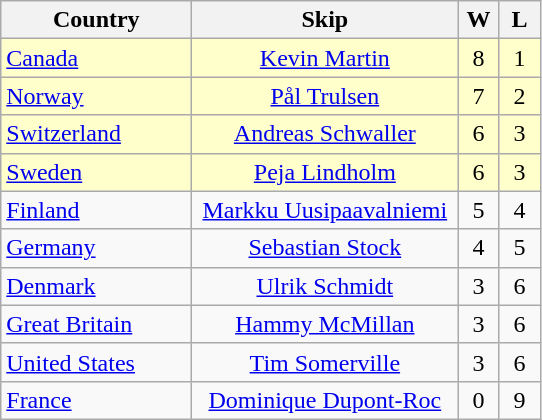<table class="wikitable">
<tr>
<th bgcolor="#efefef" width="120">Country</th>
<th bgcolor="#efefef" width="170">Skip</th>
<th bgcolor="#efefef" width="20">W</th>
<th bgcolor="#efefef" width="20">L</th>
</tr>
<tr align=center bgcolor="#ffffcc">
<td align=left> <a href='#'>Canada</a></td>
<td><a href='#'>Kevin Martin</a></td>
<td>8</td>
<td>1</td>
</tr>
<tr align=center bgcolor="#ffffcc">
<td align=left> <a href='#'>Norway</a></td>
<td><a href='#'>Pål Trulsen</a></td>
<td>7</td>
<td>2</td>
</tr>
<tr align=center bgcolor="#ffffcc">
<td align=left> <a href='#'>Switzerland</a></td>
<td><a href='#'>Andreas Schwaller</a></td>
<td>6</td>
<td>3</td>
</tr>
<tr align=center bgcolor="#ffffcc">
<td align=left> <a href='#'>Sweden</a></td>
<td><a href='#'>Peja Lindholm</a></td>
<td>6</td>
<td>3</td>
</tr>
<tr align=center>
<td align=left> <a href='#'>Finland</a></td>
<td><a href='#'>Markku Uusipaavalniemi</a></td>
<td>5</td>
<td>4</td>
</tr>
<tr align=center>
<td align=left> <a href='#'>Germany</a></td>
<td><a href='#'>Sebastian Stock</a></td>
<td>4</td>
<td>5</td>
</tr>
<tr align=center>
<td align=left> <a href='#'>Denmark</a></td>
<td><a href='#'>Ulrik Schmidt</a></td>
<td>3</td>
<td>6</td>
</tr>
<tr align=center>
<td align=left> <a href='#'>Great Britain</a></td>
<td><a href='#'>Hammy McMillan</a></td>
<td>3</td>
<td>6</td>
</tr>
<tr align=center>
<td align=left> <a href='#'>United States</a></td>
<td><a href='#'>Tim Somerville</a></td>
<td>3</td>
<td>6</td>
</tr>
<tr align=center>
<td align=left> <a href='#'>France</a></td>
<td><a href='#'>Dominique Dupont-Roc</a></td>
<td>0</td>
<td>9</td>
</tr>
</table>
